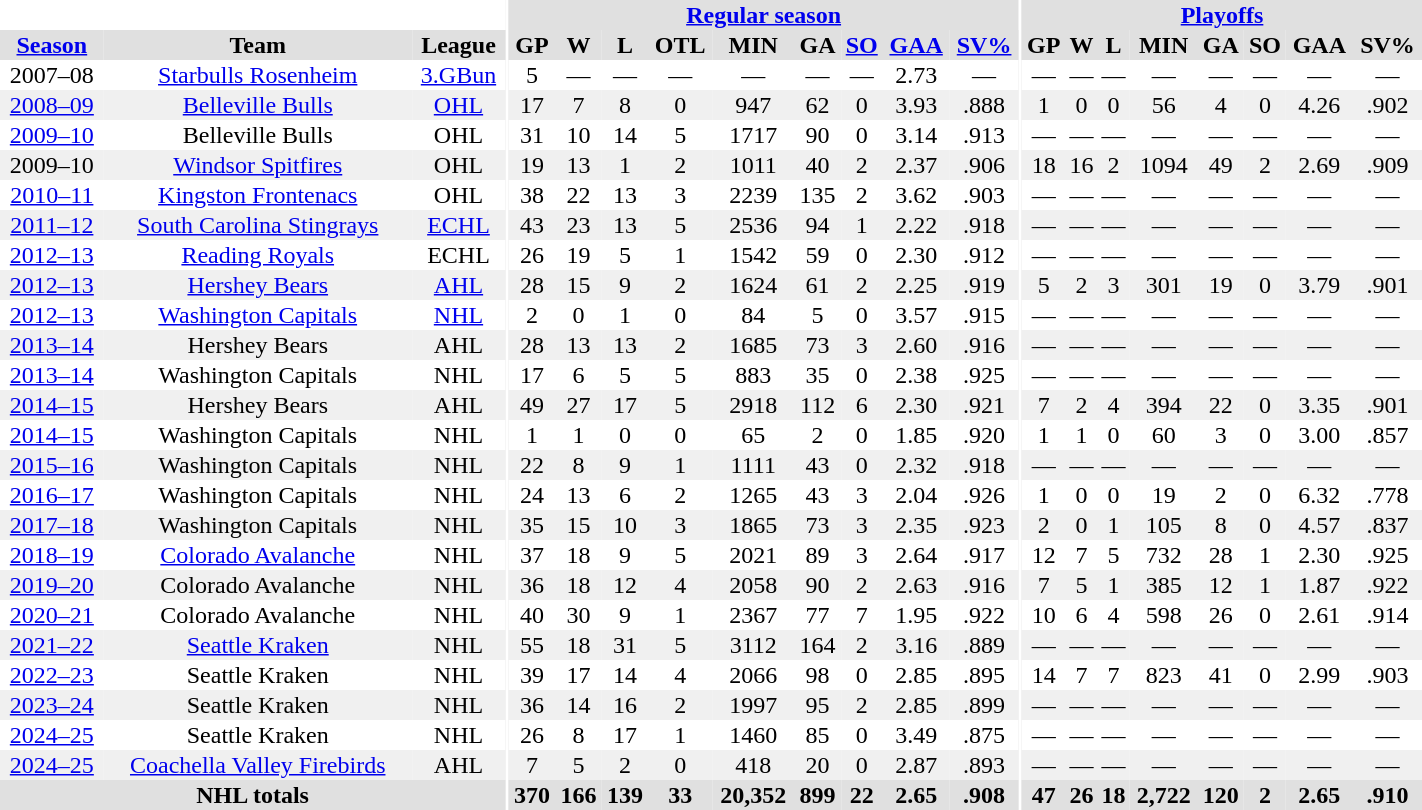<table border="0" cellpadding="1" cellspacing="0" style="width:75%; text-align:center;">
<tr bgcolor="#e0e0e0">
<th colspan="3" bgcolor="#ffffff"></th>
<th rowspan="99" bgcolor="#ffffff"></th>
<th colspan="9" bgcolor="#e0e0e0"><a href='#'>Regular season</a></th>
<th rowspan="99" bgcolor="#ffffff"></th>
<th colspan="8" bgcolor="#e0e0e0"><a href='#'>Playoffs</a></th>
</tr>
<tr bgcolor="#e0e0e0">
<th><a href='#'>Season</a></th>
<th>Team</th>
<th>League</th>
<th>GP</th>
<th>W</th>
<th>L</th>
<th>OTL</th>
<th>MIN</th>
<th>GA</th>
<th><a href='#'>SO</a></th>
<th><a href='#'>GAA</a></th>
<th><a href='#'>SV%</a></th>
<th>GP</th>
<th>W</th>
<th>L</th>
<th>MIN</th>
<th>GA</th>
<th>SO</th>
<th>GAA</th>
<th>SV%</th>
</tr>
<tr>
<td>2007–08</td>
<td><a href='#'>Starbulls Rosenheim</a></td>
<td><a href='#'>3.GBun</a></td>
<td>5</td>
<td>—</td>
<td>—</td>
<td>—</td>
<td>—</td>
<td>—</td>
<td>—</td>
<td>2.73</td>
<td>—</td>
<td>—</td>
<td>—</td>
<td>—</td>
<td>—</td>
<td>—</td>
<td>—</td>
<td>—</td>
<td>—</td>
</tr>
<tr bgcolor="#f0f0f0">
<td><a href='#'>2008–09</a></td>
<td><a href='#'>Belleville Bulls</a></td>
<td><a href='#'>OHL</a></td>
<td>17</td>
<td>7</td>
<td>8</td>
<td>0</td>
<td>947</td>
<td>62</td>
<td>0</td>
<td>3.93</td>
<td>.888</td>
<td>1</td>
<td>0</td>
<td>0</td>
<td>56</td>
<td>4</td>
<td>0</td>
<td>4.26</td>
<td>.902</td>
</tr>
<tr>
<td><a href='#'>2009–10</a></td>
<td>Belleville Bulls</td>
<td>OHL</td>
<td>31</td>
<td>10</td>
<td>14</td>
<td>5</td>
<td>1717</td>
<td>90</td>
<td>0</td>
<td>3.14</td>
<td>.913</td>
<td>—</td>
<td>—</td>
<td>—</td>
<td>—</td>
<td>—</td>
<td>—</td>
<td>—</td>
<td>—</td>
</tr>
<tr bgcolor="#f0f0f0">
<td>2009–10</td>
<td><a href='#'>Windsor Spitfires</a></td>
<td>OHL</td>
<td>19</td>
<td>13</td>
<td>1</td>
<td>2</td>
<td>1011</td>
<td>40</td>
<td>2</td>
<td>2.37</td>
<td>.906</td>
<td>18</td>
<td>16</td>
<td>2</td>
<td>1094</td>
<td>49</td>
<td>2</td>
<td>2.69</td>
<td>.909</td>
</tr>
<tr>
<td><a href='#'>2010–11</a></td>
<td><a href='#'>Kingston Frontenacs</a></td>
<td>OHL</td>
<td>38</td>
<td>22</td>
<td>13</td>
<td>3</td>
<td>2239</td>
<td>135</td>
<td>2</td>
<td>3.62</td>
<td>.903</td>
<td>—</td>
<td>—</td>
<td>—</td>
<td>—</td>
<td>—</td>
<td>—</td>
<td>—</td>
<td>—</td>
</tr>
<tr bgcolor="#f0f0f0">
<td><a href='#'>2011–12</a></td>
<td><a href='#'>South Carolina Stingrays</a></td>
<td><a href='#'>ECHL</a></td>
<td>43</td>
<td>23</td>
<td>13</td>
<td>5</td>
<td>2536</td>
<td>94</td>
<td>1</td>
<td>2.22</td>
<td>.918</td>
<td>—</td>
<td>—</td>
<td>—</td>
<td>—</td>
<td>—</td>
<td>—</td>
<td>—</td>
<td>—</td>
</tr>
<tr>
<td><a href='#'>2012–13</a></td>
<td><a href='#'>Reading Royals</a></td>
<td>ECHL</td>
<td>26</td>
<td>19</td>
<td>5</td>
<td>1</td>
<td>1542</td>
<td>59</td>
<td>0</td>
<td>2.30</td>
<td>.912</td>
<td>—</td>
<td>—</td>
<td>—</td>
<td>—</td>
<td>—</td>
<td>—</td>
<td>—</td>
<td>—</td>
</tr>
<tr bgcolor="#f0f0f0">
<td><a href='#'>2012–13</a></td>
<td><a href='#'>Hershey Bears</a></td>
<td><a href='#'>AHL</a></td>
<td>28</td>
<td>15</td>
<td>9</td>
<td>2</td>
<td>1624</td>
<td>61</td>
<td>2</td>
<td>2.25</td>
<td>.919</td>
<td>5</td>
<td>2</td>
<td>3</td>
<td>301</td>
<td>19</td>
<td>0</td>
<td>3.79</td>
<td>.901</td>
</tr>
<tr>
<td><a href='#'>2012–13</a></td>
<td><a href='#'>Washington Capitals</a></td>
<td><a href='#'>NHL</a></td>
<td>2</td>
<td>0</td>
<td>1</td>
<td>0</td>
<td>84</td>
<td>5</td>
<td>0</td>
<td>3.57</td>
<td>.915</td>
<td>—</td>
<td>—</td>
<td>—</td>
<td>—</td>
<td>—</td>
<td>—</td>
<td>—</td>
<td>—</td>
</tr>
<tr bgcolor="#f0f0f0">
<td><a href='#'>2013–14</a></td>
<td>Hershey Bears</td>
<td>AHL</td>
<td>28</td>
<td>13</td>
<td>13</td>
<td>2</td>
<td>1685</td>
<td>73</td>
<td>3</td>
<td>2.60</td>
<td>.916</td>
<td>—</td>
<td>—</td>
<td>—</td>
<td>—</td>
<td>—</td>
<td>—</td>
<td>—</td>
<td>—</td>
</tr>
<tr>
<td><a href='#'>2013–14</a></td>
<td>Washington Capitals</td>
<td>NHL</td>
<td>17</td>
<td>6</td>
<td>5</td>
<td>5</td>
<td>883</td>
<td>35</td>
<td>0</td>
<td>2.38</td>
<td>.925</td>
<td>—</td>
<td>—</td>
<td>—</td>
<td>—</td>
<td>—</td>
<td>—</td>
<td>—</td>
<td>—</td>
</tr>
<tr bgcolor="#f0f0f0">
<td><a href='#'>2014–15</a></td>
<td>Hershey Bears</td>
<td>AHL</td>
<td>49</td>
<td>27</td>
<td>17</td>
<td>5</td>
<td>2918</td>
<td>112</td>
<td>6</td>
<td>2.30</td>
<td>.921</td>
<td>7</td>
<td>2</td>
<td>4</td>
<td>394</td>
<td>22</td>
<td>0</td>
<td>3.35</td>
<td>.901</td>
</tr>
<tr>
<td><a href='#'>2014–15</a></td>
<td>Washington Capitals</td>
<td>NHL</td>
<td>1</td>
<td>1</td>
<td>0</td>
<td>0</td>
<td>65</td>
<td>2</td>
<td>0</td>
<td>1.85</td>
<td>.920</td>
<td>1</td>
<td>1</td>
<td>0</td>
<td>60</td>
<td>3</td>
<td>0</td>
<td>3.00</td>
<td>.857</td>
</tr>
<tr bgcolor="#f0f0f0">
<td><a href='#'>2015–16</a></td>
<td>Washington Capitals</td>
<td>NHL</td>
<td>22</td>
<td>8</td>
<td>9</td>
<td>1</td>
<td>1111</td>
<td>43</td>
<td>0</td>
<td>2.32</td>
<td>.918</td>
<td>—</td>
<td>—</td>
<td>—</td>
<td>—</td>
<td>—</td>
<td>—</td>
<td>—</td>
<td>—</td>
</tr>
<tr>
<td><a href='#'>2016–17</a></td>
<td>Washington Capitals</td>
<td>NHL</td>
<td>24</td>
<td>13</td>
<td>6</td>
<td>2</td>
<td>1265</td>
<td>43</td>
<td>3</td>
<td>2.04</td>
<td>.926</td>
<td>1</td>
<td>0</td>
<td>0</td>
<td>19</td>
<td>2</td>
<td>0</td>
<td>6.32</td>
<td>.778</td>
</tr>
<tr bgcolor="#f0f0f0">
<td><a href='#'>2017–18</a></td>
<td>Washington Capitals</td>
<td>NHL</td>
<td>35</td>
<td>15</td>
<td>10</td>
<td>3</td>
<td>1865</td>
<td>73</td>
<td>3</td>
<td>2.35</td>
<td>.923</td>
<td>2</td>
<td>0</td>
<td>1</td>
<td>105</td>
<td>8</td>
<td>0</td>
<td>4.57</td>
<td>.837</td>
</tr>
<tr>
<td><a href='#'>2018–19</a></td>
<td><a href='#'>Colorado Avalanche</a></td>
<td>NHL</td>
<td>37</td>
<td>18</td>
<td>9</td>
<td>5</td>
<td>2021</td>
<td>89</td>
<td>3</td>
<td>2.64</td>
<td>.917</td>
<td>12</td>
<td>7</td>
<td>5</td>
<td>732</td>
<td>28</td>
<td>1</td>
<td>2.30</td>
<td>.925</td>
</tr>
<tr bgcolor="#f0f0f0">
<td><a href='#'>2019–20</a></td>
<td>Colorado Avalanche</td>
<td>NHL</td>
<td>36</td>
<td>18</td>
<td>12</td>
<td>4</td>
<td>2058</td>
<td>90</td>
<td>2</td>
<td>2.63</td>
<td>.916</td>
<td>7</td>
<td>5</td>
<td>1</td>
<td>385</td>
<td>12</td>
<td>1</td>
<td>1.87</td>
<td>.922</td>
</tr>
<tr>
<td><a href='#'>2020–21</a></td>
<td>Colorado Avalanche</td>
<td>NHL</td>
<td>40</td>
<td>30</td>
<td>9</td>
<td>1</td>
<td>2367</td>
<td>77</td>
<td>7</td>
<td>1.95</td>
<td>.922</td>
<td>10</td>
<td>6</td>
<td>4</td>
<td>598</td>
<td>26</td>
<td>0</td>
<td>2.61</td>
<td>.914</td>
</tr>
<tr bgcolor="#f0f0f0">
<td><a href='#'>2021–22</a></td>
<td><a href='#'>Seattle Kraken</a></td>
<td>NHL</td>
<td>55</td>
<td>18</td>
<td>31</td>
<td>5</td>
<td>3112</td>
<td>164</td>
<td>2</td>
<td>3.16</td>
<td>.889</td>
<td>—</td>
<td>—</td>
<td>—</td>
<td>—</td>
<td>—</td>
<td>—</td>
<td>—</td>
<td>—</td>
</tr>
<tr>
<td><a href='#'>2022–23</a></td>
<td>Seattle Kraken</td>
<td>NHL</td>
<td>39</td>
<td>17</td>
<td>14</td>
<td>4</td>
<td>2066</td>
<td>98</td>
<td>0</td>
<td>2.85</td>
<td>.895</td>
<td>14</td>
<td>7</td>
<td>7</td>
<td>823</td>
<td>41</td>
<td>0</td>
<td>2.99</td>
<td>.903</td>
</tr>
<tr bgcolor="#f0f0f0">
<td><a href='#'>2023–24</a></td>
<td>Seattle Kraken</td>
<td>NHL</td>
<td>36</td>
<td>14</td>
<td>16</td>
<td>2</td>
<td>1997</td>
<td>95</td>
<td>2</td>
<td>2.85</td>
<td>.899</td>
<td>—</td>
<td>—</td>
<td>—</td>
<td>—</td>
<td>—</td>
<td>—</td>
<td>—</td>
<td>—</td>
</tr>
<tr>
<td><a href='#'>2024–25</a></td>
<td>Seattle Kraken</td>
<td>NHL</td>
<td>26</td>
<td>8</td>
<td>17</td>
<td>1</td>
<td>1460</td>
<td>85</td>
<td>0</td>
<td>3.49</td>
<td>.875</td>
<td>—</td>
<td>—</td>
<td>—</td>
<td>—</td>
<td>—</td>
<td>—</td>
<td>—</td>
<td>—</td>
</tr>
<tr bgcolor="#f0f0f0">
<td><a href='#'>2024–25</a></td>
<td><a href='#'>Coachella Valley Firebirds</a></td>
<td>AHL</td>
<td>7</td>
<td>5</td>
<td>2</td>
<td>0</td>
<td>418</td>
<td>20</td>
<td>0</td>
<td>2.87</td>
<td>.893</td>
<td>—</td>
<td>—</td>
<td>—</td>
<td>—</td>
<td>—</td>
<td>—</td>
<td>—</td>
<td>—</td>
</tr>
<tr bgcolor="#e0e0e0">
<th colspan=3>NHL totals</th>
<th>370</th>
<th>166</th>
<th>139</th>
<th>33</th>
<th>20,352</th>
<th>899</th>
<th>22</th>
<th>2.65</th>
<th>.908</th>
<th>47</th>
<th>26</th>
<th>18</th>
<th>2,722</th>
<th>120</th>
<th>2</th>
<th>2.65</th>
<th>.910</th>
</tr>
</table>
